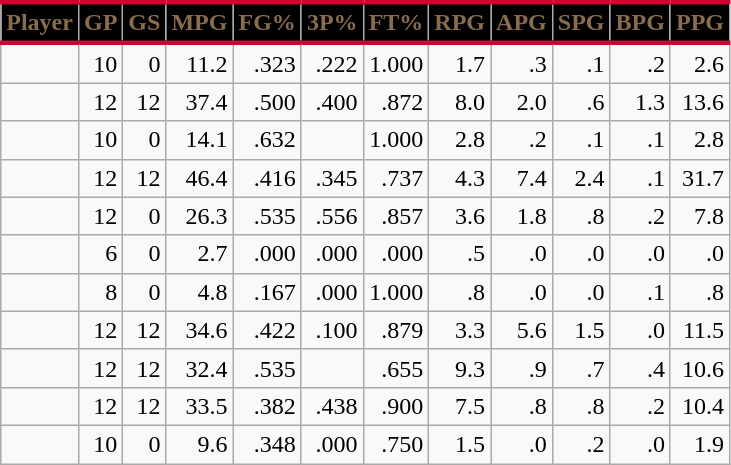<table class="wikitable sortable" style="text-align:right;">
<tr>
<th style="background:#010101; color:#896C4C; border-top:#D50032 3px solid; border-bottom:#D50032 3px solid;">Player</th>
<th style="background:#010101; color:#896C4C; border-top:#D50032 3px solid; border-bottom:#D50032 3px solid;">GP</th>
<th style="background:#010101; color:#896C4C; border-top:#D50032 3px solid; border-bottom:#D50032 3px solid;">GS</th>
<th style="background:#010101; color:#896C4C; border-top:#D50032 3px solid; border-bottom:#D50032 3px solid;">MPG</th>
<th style="background:#010101; color:#896C4C; border-top:#D50032 3px solid; border-bottom:#D50032 3px solid;">FG%</th>
<th style="background:#010101; color:#896C4C; border-top:#D50032 3px solid; border-bottom:#D50032 3px solid;">3P%</th>
<th style="background:#010101; color:#896C4C; border-top:#D50032 3px solid; border-bottom:#D50032 3px solid;">FT%</th>
<th style="background:#010101; color:#896C4C; border-top:#D50032 3px solid; border-bottom:#D50032 3px solid;">RPG</th>
<th style="background:#010101; color:#896C4C; border-top:#D50032 3px solid; border-bottom:#D50032 3px solid;">APG</th>
<th style="background:#010101; color:#896C4C; border-top:#D50032 3px solid; border-bottom:#D50032 3px solid;">SPG</th>
<th style="background:#010101; color:#896C4C; border-top:#D50032 3px solid; border-bottom:#D50032 3px solid;">BPG</th>
<th style="background:#010101; color:#896C4C; border-top:#D50032 3px solid; border-bottom:#D50032 3px solid;">PPG</th>
</tr>
<tr>
<td style="text-align:left;"></td>
<td>10</td>
<td>0</td>
<td>11.2</td>
<td>.323</td>
<td>.222</td>
<td>1.000</td>
<td>1.7</td>
<td>.3</td>
<td>.1</td>
<td>.2</td>
<td>2.6</td>
</tr>
<tr>
<td style="text-align:left;"></td>
<td>12</td>
<td>12</td>
<td>37.4</td>
<td>.500</td>
<td>.400</td>
<td>.872</td>
<td>8.0</td>
<td>2.0</td>
<td>.6</td>
<td>1.3</td>
<td>13.6</td>
</tr>
<tr>
<td style="text-align:left;"></td>
<td>10</td>
<td>0</td>
<td>14.1</td>
<td>.632</td>
<td></td>
<td>1.000</td>
<td>2.8</td>
<td>.2</td>
<td>.1</td>
<td>.1</td>
<td>2.8</td>
</tr>
<tr>
<td style="text-align:left;"></td>
<td>12</td>
<td>12</td>
<td>46.4</td>
<td>.416</td>
<td>.345</td>
<td>.737</td>
<td>4.3</td>
<td>7.4</td>
<td>2.4</td>
<td>.1</td>
<td>31.7</td>
</tr>
<tr>
<td style="text-align:left;"></td>
<td>12</td>
<td>0</td>
<td>26.3</td>
<td>.535</td>
<td>.556</td>
<td>.857</td>
<td>3.6</td>
<td>1.8</td>
<td>.8</td>
<td>.2</td>
<td>7.8</td>
</tr>
<tr>
<td style="text-align:left;"></td>
<td>6</td>
<td>0</td>
<td>2.7</td>
<td>.000</td>
<td>.000</td>
<td>.000</td>
<td>.5</td>
<td>.0</td>
<td>.0</td>
<td>.0</td>
<td>.0</td>
</tr>
<tr>
<td style="text-align:left;"></td>
<td>8</td>
<td>0</td>
<td>4.8</td>
<td>.167</td>
<td>.000</td>
<td>1.000</td>
<td>.8</td>
<td>.0</td>
<td>.0</td>
<td>.1</td>
<td>.8</td>
</tr>
<tr>
<td style="text-align:left;"></td>
<td>12</td>
<td>12</td>
<td>34.6</td>
<td>.422</td>
<td>.100</td>
<td>.879</td>
<td>3.3</td>
<td>5.6</td>
<td>1.5</td>
<td>.0</td>
<td>11.5</td>
</tr>
<tr>
<td style="text-align:left;"></td>
<td>12</td>
<td>12</td>
<td>32.4</td>
<td>.535</td>
<td></td>
<td>.655</td>
<td>9.3</td>
<td>.9</td>
<td>.7</td>
<td>.4</td>
<td>10.6</td>
</tr>
<tr>
<td style="text-align:left;"></td>
<td>12</td>
<td>12</td>
<td>33.5</td>
<td>.382</td>
<td>.438</td>
<td>.900</td>
<td>7.5</td>
<td>.8</td>
<td>.8</td>
<td>.2</td>
<td>10.4</td>
</tr>
<tr>
<td style="text-align:left;"></td>
<td>10</td>
<td>0</td>
<td>9.6</td>
<td>.348</td>
<td>.000</td>
<td>.750</td>
<td>1.5</td>
<td>.0</td>
<td>.2</td>
<td>.0</td>
<td>1.9</td>
</tr>
</table>
